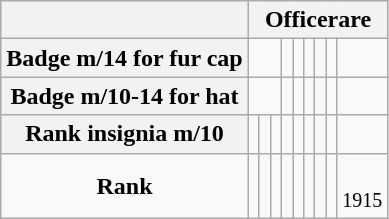<table class="wikitable">
<tr>
<th></th>
<th colspan="9">Officerare</th>
</tr>
<tr align="center">
<th>Badge m/14 for fur cap</th>
<td colspan="3"></td>
<td></td>
<td></td>
<td></td>
<td></td>
<td></td>
<td></td>
</tr>
<tr align="center">
<th>Badge m/10-14 for hat</th>
<td colspan="3"></td>
<td></td>
<td></td>
<td></td>
<td></td>
<td></td>
<td></td>
</tr>
<tr align="center">
<th>Rank insignia m/10</th>
<td></td>
<td></td>
<td></td>
<td></td>
<td></td>
<td></td>
<td></td>
<td></td>
<td></td>
</tr>
<tr align="center">
<td><strong>Rank</strong></td>
<td><small></small></td>
<td><small></small></td>
<td><small></small></td>
<td><small></small></td>
<td><small></small></td>
<td><small></small></td>
<td><small></small><br><small></small></td>
<td><small></small></td>
<td><small></small><br><small> 1915</small></td>
</tr>
</table>
